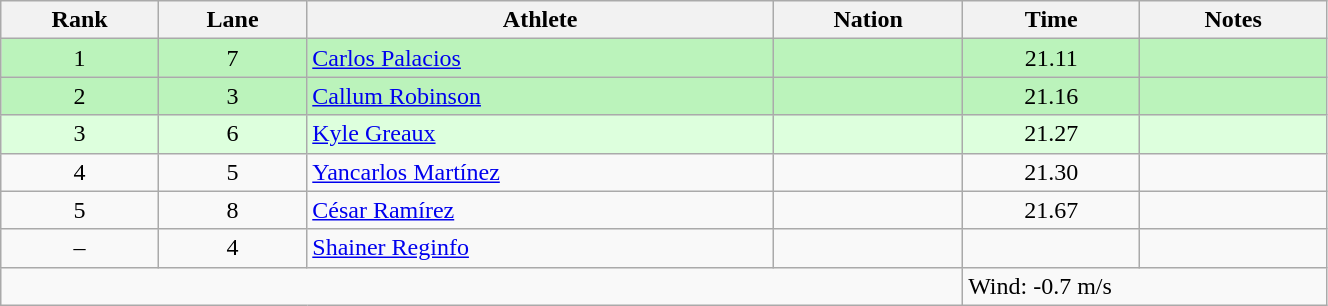<table class="wikitable sortable" style="text-align:center;width: 70%;">
<tr>
<th scope="col">Rank</th>
<th scope="col">Lane</th>
<th scope="col">Athlete</th>
<th scope="col">Nation</th>
<th scope="col">Time</th>
<th scope="col">Notes</th>
</tr>
<tr bgcolor="#bbf3bb">
<td>1</td>
<td>7</td>
<td align=left><a href='#'>Carlos Palacios</a></td>
<td align=left></td>
<td>21.11</td>
<td></td>
</tr>
<tr bgcolor="#bbf3bb">
<td>2</td>
<td>3</td>
<td align=left><a href='#'>Callum Robinson</a></td>
<td align=left></td>
<td>21.16</td>
<td></td>
</tr>
<tr bgcolor=ddffdd>
<td>3</td>
<td>6</td>
<td align=left><a href='#'>Kyle Greaux</a></td>
<td align=left></td>
<td>21.27</td>
<td></td>
</tr>
<tr>
<td>4</td>
<td>5</td>
<td align=left><a href='#'>Yancarlos Martínez</a></td>
<td align=left></td>
<td>21.30</td>
<td></td>
</tr>
<tr>
<td>5</td>
<td>8</td>
<td align=left><a href='#'>César Ramírez</a></td>
<td align=left></td>
<td>21.67</td>
<td></td>
</tr>
<tr>
<td>–</td>
<td>4</td>
<td align=left><a href='#'>Shainer Reginfo</a></td>
<td align=left></td>
<td></td>
<td></td>
</tr>
<tr class="sortbottom">
<td colspan="4"></td>
<td colspan="2" style="text-align:left;">Wind: -0.7 m/s</td>
</tr>
</table>
